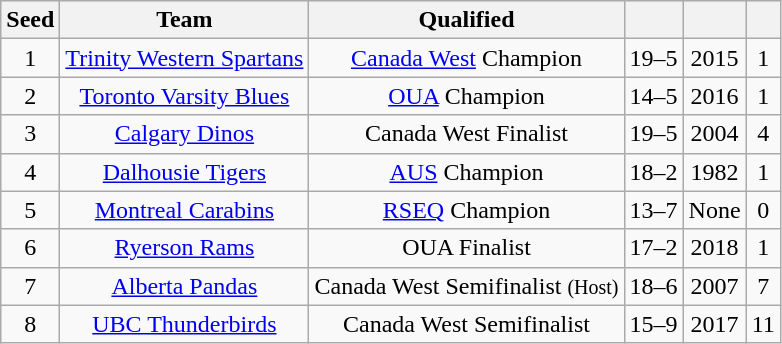<table class="wikitable sortable" style="text-align: center;">
<tr bgcolor="#efefef" align=center>
<th align=left>Seed</th>
<th align=left>Team</th>
<th align=left>Qualified</th>
<th align=left></th>
<th align=left></th>
<th align=left></th>
</tr>
<tr align=center>
<td>1</td>
<td><a href='#'>Trinity Western Spartans</a></td>
<td><a href='#'>Canada West</a> Champion</td>
<td>19–5</td>
<td>2015</td>
<td>1</td>
</tr>
<tr align=center>
<td>2</td>
<td><a href='#'>Toronto Varsity Blues</a></td>
<td><a href='#'>OUA</a> Champion</td>
<td>14–5</td>
<td>2016</td>
<td>1</td>
</tr>
<tr align=center>
<td>3</td>
<td><a href='#'>Calgary Dinos</a></td>
<td>Canada West Finalist</td>
<td>19–5</td>
<td>2004</td>
<td>4</td>
</tr>
<tr align=center>
<td>4</td>
<td><a href='#'>Dalhousie Tigers</a></td>
<td><a href='#'>AUS</a> Champion</td>
<td>18–2</td>
<td>1982</td>
<td>1</td>
</tr>
<tr align=center>
<td>5</td>
<td><a href='#'>Montreal Carabins</a></td>
<td><a href='#'>RSEQ</a> Champion</td>
<td>13–7</td>
<td>None</td>
<td>0</td>
</tr>
<tr align=center>
<td>6</td>
<td><a href='#'>Ryerson Rams</a></td>
<td>OUA Finalist</td>
<td>17–2</td>
<td>2018</td>
<td>1</td>
</tr>
<tr align=center>
<td>7</td>
<td><a href='#'>Alberta Pandas</a></td>
<td>Canada West Semifinalist <small>(Host)</small></td>
<td>18–6</td>
<td>2007</td>
<td>7</td>
</tr>
<tr align=center>
<td>8</td>
<td><a href='#'>UBC Thunderbirds</a></td>
<td>Canada West Semifinalist</td>
<td>15–9</td>
<td>2017</td>
<td>11</td>
</tr>
</table>
